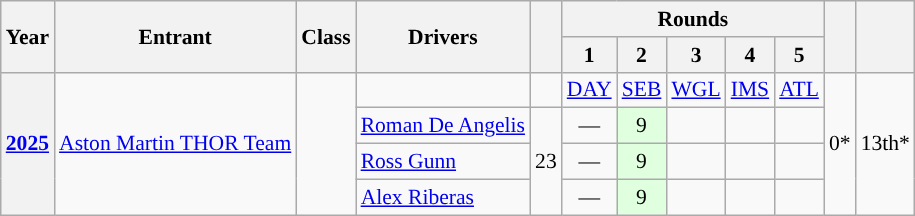<table class="wikitable" style="text-align:center; font-size:90%">
<tr>
<th rowspan="2">Year</th>
<th rowspan="2">Entrant</th>
<th rowspan="2">Class</th>
<th rowspan="2">Drivers</th>
<th rowspan="2"></th>
<th colspan="5">Rounds</th>
<th rowspan="2" scope="col"></th>
<th rowspan="2" scope="col"></th>
</tr>
<tr>
<th scope="col">1</th>
<th scope="col">2</th>
<th scope="col">3</th>
<th scope="col">4</th>
<th scope="col">5</th>
</tr>
<tr>
<th rowspan="4"><a href='#'>2025</a></th>
<td rowspan="4" align="left" style="border-left:0px"><a href='#'>Aston Martin THOR Team</a></td>
<td rowspan="4"></td>
<td></td>
<td></td>
<td><a href='#'>DAY</a></td>
<td><a href='#'>SEB</a></td>
<td><a href='#'>WGL</a></td>
<td><a href='#'>IMS</a></td>
<td><a href='#'>ATL</a></td>
<td rowspan="4">0*</td>
<td rowspan="4">13th*</td>
</tr>
<tr>
<td align="left "> <a href='#'>Roman De Angelis</a></td>
<td rowspan="3">23</td>
<td>—</td>
<td style="background:#DFFFDF;”">9</td>
<td></td>
<td></td>
<td></td>
</tr>
<tr>
<td align="left "> <a href='#'>Ross Gunn</a></td>
<td>—</td>
<td style="background:#DFFFDF;”">9</td>
<td></td>
<td></td>
<td></td>
</tr>
<tr>
<td align="left "> <a href='#'>Alex Riberas</a></td>
<td>—</td>
<td style="background:#DFFFDF;”">9</td>
<td></td>
<td></td>
<td></td>
</tr>
</table>
